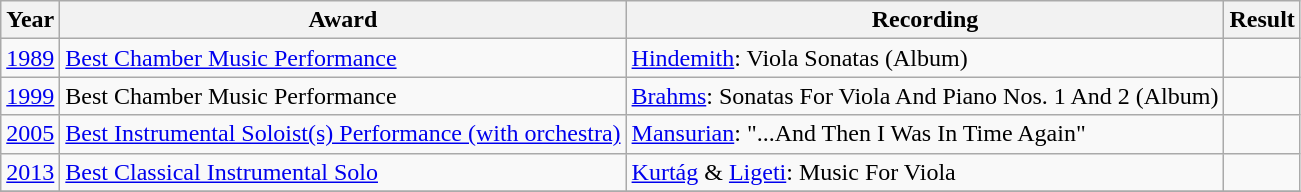<table class="wikitable sortable">
<tr>
<th>Year</th>
<th>Award</th>
<th>Recording</th>
<th>Result</th>
</tr>
<tr>
<td><a href='#'>1989</a></td>
<td><a href='#'>Best Chamber Music Performance</a></td>
<td><a href='#'>Hindemith</a>: Viola Sonatas (Album)</td>
<td></td>
</tr>
<tr>
<td><a href='#'>1999</a></td>
<td>Best Chamber Music Performance</td>
<td><a href='#'>Brahms</a>: Sonatas For Viola And Piano Nos. 1 And 2 (Album)</td>
<td></td>
</tr>
<tr>
<td><a href='#'>2005</a></td>
<td><a href='#'>Best Instrumental Soloist(s) Performance (with orchestra)</a></td>
<td><a href='#'>Mansurian</a>: "...And Then I Was In Time Again"</td>
<td></td>
</tr>
<tr>
<td><a href='#'>2013</a></td>
<td><a href='#'>Best Classical Instrumental Solo</a></td>
<td><a href='#'>Kurtág</a> & <a href='#'>Ligeti</a>: Music For Viola</td>
<td></td>
</tr>
<tr>
</tr>
</table>
